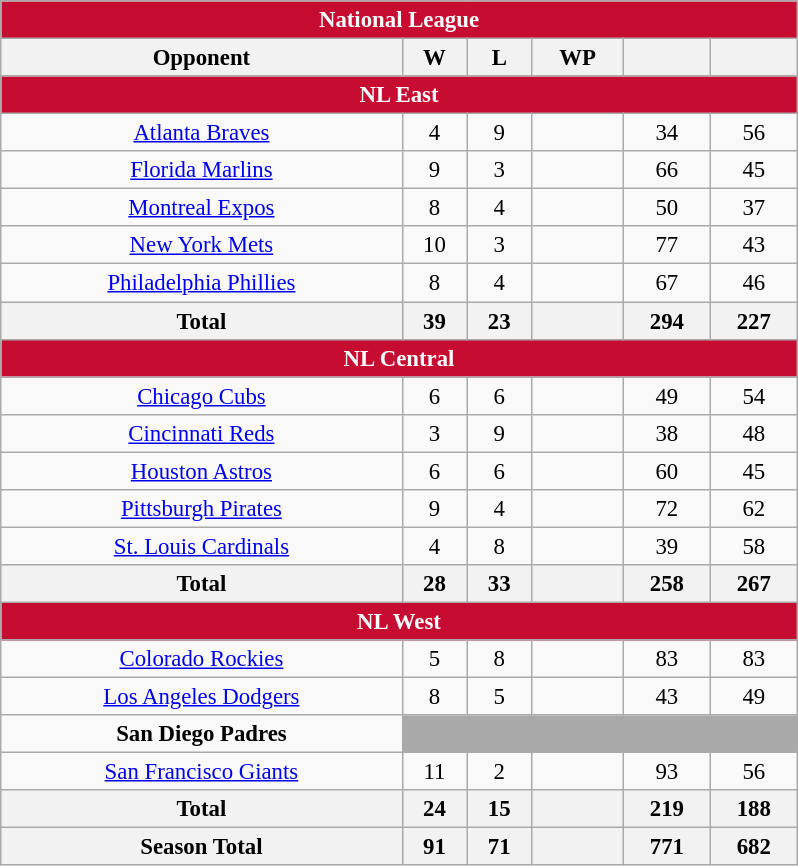<table class="wikitable" style="margin:1em auto; font-size:95%; text-align:center; width:35em;">
<tr>
<th colspan="7" style="background:#c60c30; color:#ffffff;">National League</th>
</tr>
<tr>
<th>Opponent</th>
<th>W</th>
<th>L</th>
<th>WP</th>
<th></th>
<th></th>
</tr>
<tr>
<th colspan="7" style="background:#c60c30; color:#ffffff;">NL East</th>
</tr>
<tr>
<td><a href='#'>Atlanta Braves</a></td>
<td>4</td>
<td>9</td>
<td></td>
<td>34</td>
<td>56</td>
</tr>
<tr>
<td><a href='#'>Florida Marlins</a></td>
<td>9</td>
<td>3</td>
<td></td>
<td>66</td>
<td>45</td>
</tr>
<tr>
<td><a href='#'>Montreal Expos</a></td>
<td>8</td>
<td>4</td>
<td></td>
<td>50</td>
<td>37</td>
</tr>
<tr>
<td><a href='#'>New York Mets</a></td>
<td>10</td>
<td>3</td>
<td></td>
<td>77</td>
<td>43</td>
</tr>
<tr>
<td><a href='#'>Philadelphia Phillies</a></td>
<td>8</td>
<td>4</td>
<td></td>
<td>67</td>
<td>46</td>
</tr>
<tr>
<th>Total</th>
<th>39</th>
<th>23</th>
<th></th>
<th>294</th>
<th>227</th>
</tr>
<tr>
<th colspan="7" style="background:#c60c30; color:#ffffff;">NL Central</th>
</tr>
<tr>
<td><a href='#'>Chicago Cubs</a></td>
<td>6</td>
<td>6</td>
<td></td>
<td>49</td>
<td>54</td>
</tr>
<tr>
<td><a href='#'>Cincinnati Reds</a></td>
<td>3</td>
<td>9</td>
<td></td>
<td>38</td>
<td>48</td>
</tr>
<tr>
<td><a href='#'>Houston Astros</a></td>
<td>6</td>
<td>6</td>
<td></td>
<td>60</td>
<td>45</td>
</tr>
<tr>
<td><a href='#'>Pittsburgh Pirates</a></td>
<td>9</td>
<td>4</td>
<td></td>
<td>72</td>
<td>62</td>
</tr>
<tr>
<td><a href='#'>St. Louis Cardinals</a></td>
<td>4</td>
<td>8</td>
<td></td>
<td>39</td>
<td>58</td>
</tr>
<tr>
<th>Total</th>
<th>28</th>
<th>33</th>
<th></th>
<th>258</th>
<th>267</th>
</tr>
<tr>
<th colspan="7" style="background:#c60c30; color:#ffffff;">NL West</th>
</tr>
<tr>
<td><a href='#'>Colorado Rockies</a></td>
<td>5</td>
<td>8</td>
<td></td>
<td>83</td>
<td>83</td>
</tr>
<tr>
<td><a href='#'>Los Angeles Dodgers</a></td>
<td>8</td>
<td>5</td>
<td></td>
<td>43</td>
<td>49</td>
</tr>
<tr>
<td><strong>San Diego Padres</strong></td>
<td colspan=5 style="background:darkgray;"></td>
</tr>
<tr>
<td><a href='#'>San Francisco Giants</a></td>
<td>11</td>
<td>2</td>
<td></td>
<td>93</td>
<td>56</td>
</tr>
<tr>
<th>Total</th>
<th>24</th>
<th>15</th>
<th></th>
<th>219</th>
<th>188</th>
</tr>
<tr>
<th>Season Total</th>
<th>91</th>
<th>71</th>
<th></th>
<th>771</th>
<th>682</th>
</tr>
</table>
